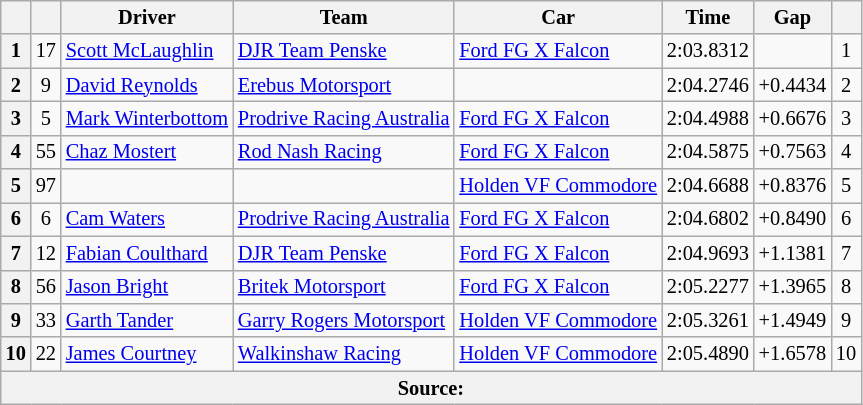<table class="wikitable" style="font-size: 85%">
<tr>
<th></th>
<th></th>
<th>Driver</th>
<th>Team</th>
<th>Car</th>
<th>Time</th>
<th>Gap</th>
<th></th>
</tr>
<tr>
<th>1</th>
<td align="center">17</td>
<td> <a href='#'>Scott McLaughlin</a></td>
<td><a href='#'>DJR Team Penske</a></td>
<td><a href='#'>Ford FG X Falcon</a></td>
<td>2:03.8312</td>
<td></td>
<td align="center">1</td>
</tr>
<tr>
<th>2</th>
<td align="center">9</td>
<td> <a href='#'>David Reynolds</a></td>
<td><a href='#'>Erebus Motorsport</a></td>
<td></td>
<td>2:04.2746</td>
<td align="right">+0.4434</td>
<td align="center">2</td>
</tr>
<tr>
<th>3</th>
<td align="center">5</td>
<td> <a href='#'>Mark Winterbottom</a></td>
<td><a href='#'>Prodrive Racing Australia</a></td>
<td><a href='#'>Ford FG X Falcon</a></td>
<td>2:04.4988</td>
<td align="right">+0.6676</td>
<td align="center">3</td>
</tr>
<tr>
<th>4</th>
<td align="center">55</td>
<td> <a href='#'>Chaz Mostert</a></td>
<td><a href='#'>Rod Nash Racing</a></td>
<td><a href='#'>Ford FG X Falcon</a></td>
<td>2:04.5875</td>
<td align="right">+0.7563</td>
<td align="center">4</td>
</tr>
<tr>
<th>5</th>
<td align="center">97</td>
<td></td>
<td></td>
<td><a href='#'>Holden VF Commodore</a></td>
<td>2:04.6688</td>
<td align="right">+0.8376</td>
<td align="center">5</td>
</tr>
<tr>
<th>6</th>
<td align="center">6</td>
<td> <a href='#'>Cam Waters</a></td>
<td><a href='#'>Prodrive Racing Australia</a></td>
<td><a href='#'>Ford FG X Falcon</a></td>
<td>2:04.6802</td>
<td align="right">+0.8490</td>
<td align="center">6</td>
</tr>
<tr>
<th>7</th>
<td align="center">12</td>
<td> <a href='#'>Fabian Coulthard</a></td>
<td><a href='#'>DJR Team Penske</a></td>
<td><a href='#'>Ford FG X Falcon</a></td>
<td>2:04.9693</td>
<td align="right">+1.1381</td>
<td align="center">7</td>
</tr>
<tr>
<th>8</th>
<td align="center">56</td>
<td> <a href='#'>Jason Bright</a></td>
<td><a href='#'>Britek Motorsport</a></td>
<td><a href='#'>Ford FG X Falcon</a></td>
<td>2:05.2277</td>
<td align="right">+1.3965</td>
<td align="center">8</td>
</tr>
<tr>
<th>9</th>
<td align="center">33</td>
<td> <a href='#'>Garth Tander</a></td>
<td><a href='#'>Garry Rogers Motorsport</a></td>
<td><a href='#'>Holden VF Commodore</a></td>
<td>2:05.3261</td>
<td align="right">+1.4949</td>
<td align="center">9</td>
</tr>
<tr>
<th>10</th>
<td align="center">22</td>
<td> <a href='#'>James Courtney</a></td>
<td><a href='#'>Walkinshaw Racing</a></td>
<td><a href='#'>Holden VF Commodore</a></td>
<td>2:05.4890</td>
<td align="right">+1.6578</td>
<td align="center">10</td>
</tr>
<tr>
<th colspan="8">Source:</th>
</tr>
</table>
